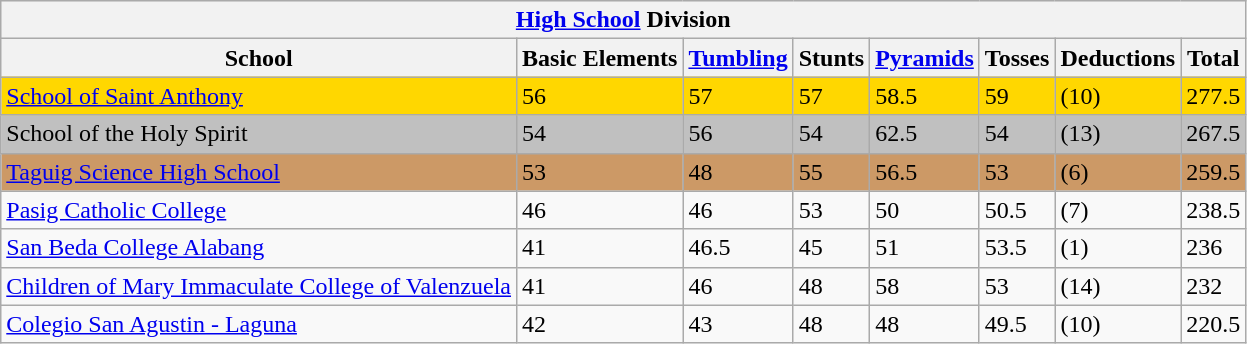<table class="wikitable" style="text align: center">
<tr bgcolor="#efefef">
<th colspan=8><a href='#'>High School</a> Division</th>
</tr>
<tr>
<th>School</th>
<th>Basic Elements</th>
<th><a href='#'>Tumbling</a></th>
<th>Stunts</th>
<th><a href='#'>Pyramids</a></th>
<th>Tosses</th>
<th>Deductions</th>
<th>Total</th>
</tr>
<tr bgcolor="gold">
<td><a href='#'>School of Saint Anthony</a></td>
<td>56</td>
<td>57</td>
<td>57</td>
<td>58.5</td>
<td>59</td>
<td>(10)</td>
<td>277.5</td>
</tr>
<tr bgcolor="silver">
<td>School of the Holy Spirit</td>
<td>54</td>
<td>56</td>
<td>54</td>
<td>62.5</td>
<td>54</td>
<td>(13)</td>
<td>267.5</td>
</tr>
<tr bgcolor=#cc9966>
<td><a href='#'>Taguig Science High School</a></td>
<td>53</td>
<td>48</td>
<td>55</td>
<td>56.5</td>
<td>53</td>
<td>(6)</td>
<td>259.5</td>
</tr>
<tr>
<td><a href='#'>Pasig Catholic College</a></td>
<td>46</td>
<td>46</td>
<td>53</td>
<td>50</td>
<td>50.5</td>
<td>(7)</td>
<td>238.5</td>
</tr>
<tr>
<td><a href='#'>San Beda College Alabang</a></td>
<td>41</td>
<td>46.5</td>
<td>45</td>
<td>51</td>
<td>53.5</td>
<td>(1)</td>
<td>236</td>
</tr>
<tr>
<td><a href='#'>Children of Mary Immaculate College of Valenzuela</a></td>
<td>41</td>
<td>46</td>
<td>48</td>
<td>58</td>
<td>53</td>
<td>(14)</td>
<td>232</td>
</tr>
<tr>
<td><a href='#'>Colegio San Agustin - Laguna</a></td>
<td>42</td>
<td>43</td>
<td>48</td>
<td>48</td>
<td>49.5</td>
<td>(10)</td>
<td>220.5</td>
</tr>
</table>
